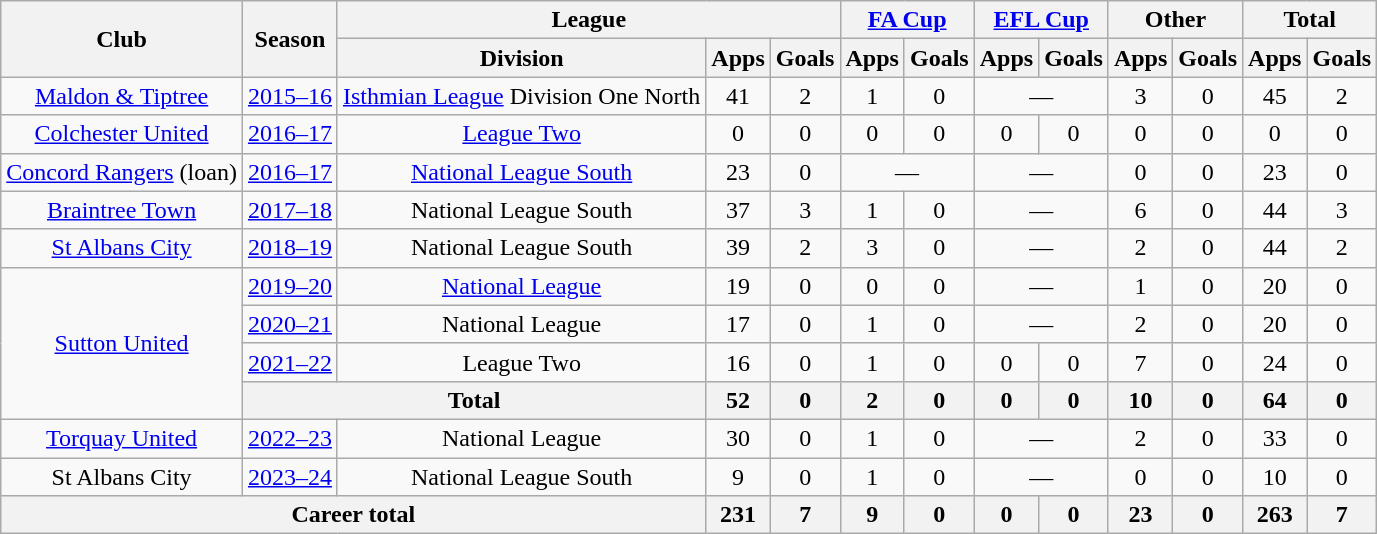<table class="wikitable" style="text-align:center">
<tr>
<th rowspan="2">Club</th>
<th rowspan="2">Season</th>
<th colspan="3">League</th>
<th colspan="2"><a href='#'>FA Cup</a></th>
<th colspan="2"><a href='#'>EFL Cup</a></th>
<th colspan="2">Other</th>
<th colspan="2">Total</th>
</tr>
<tr>
<th>Division</th>
<th>Apps</th>
<th>Goals</th>
<th>Apps</th>
<th>Goals</th>
<th>Apps</th>
<th>Goals</th>
<th>Apps</th>
<th>Goals</th>
<th>Apps</th>
<th>Goals</th>
</tr>
<tr>
<td><a href='#'>Maldon & Tiptree</a></td>
<td><a href='#'>2015–16</a></td>
<td><a href='#'>Isthmian League</a> Division One North</td>
<td>41</td>
<td>2</td>
<td>1</td>
<td>0</td>
<td colspan="2">—</td>
<td>3</td>
<td>0</td>
<td>45</td>
<td>2</td>
</tr>
<tr>
<td><a href='#'>Colchester United</a></td>
<td><a href='#'>2016–17</a></td>
<td><a href='#'>League Two</a></td>
<td>0</td>
<td>0</td>
<td>0</td>
<td>0</td>
<td>0</td>
<td>0</td>
<td>0</td>
<td>0</td>
<td>0</td>
<td>0</td>
</tr>
<tr>
<td><a href='#'>Concord Rangers</a> (loan)</td>
<td><a href='#'>2016–17</a></td>
<td><a href='#'>National League South</a></td>
<td>23</td>
<td>0</td>
<td colspan="2">—</td>
<td colspan="2">—</td>
<td>0</td>
<td>0</td>
<td>23</td>
<td>0</td>
</tr>
<tr>
<td><a href='#'>Braintree Town</a></td>
<td><a href='#'>2017–18</a></td>
<td>National League South</td>
<td>37</td>
<td>3</td>
<td>1</td>
<td>0</td>
<td colspan="2">—</td>
<td>6</td>
<td>0</td>
<td>44</td>
<td>3</td>
</tr>
<tr>
<td><a href='#'>St Albans City</a></td>
<td><a href='#'>2018–19</a></td>
<td>National League South</td>
<td>39</td>
<td>2</td>
<td>3</td>
<td>0</td>
<td colspan="2">—</td>
<td>2</td>
<td>0</td>
<td>44</td>
<td>2</td>
</tr>
<tr>
<td rowspan="4"><a href='#'>Sutton United</a></td>
<td><a href='#'>2019–20</a></td>
<td><a href='#'>National League</a></td>
<td>19</td>
<td>0</td>
<td>0</td>
<td>0</td>
<td colspan="2">—</td>
<td>1</td>
<td>0</td>
<td>20</td>
<td>0</td>
</tr>
<tr>
<td><a href='#'>2020–21</a></td>
<td>National League</td>
<td>17</td>
<td>0</td>
<td>1</td>
<td>0</td>
<td colspan="2">—</td>
<td>2</td>
<td>0</td>
<td>20</td>
<td>0</td>
</tr>
<tr>
<td><a href='#'>2021–22</a></td>
<td>League Two</td>
<td>16</td>
<td>0</td>
<td>1</td>
<td>0</td>
<td>0</td>
<td>0</td>
<td>7</td>
<td>0</td>
<td>24</td>
<td>0</td>
</tr>
<tr>
<th colspan=2>Total</th>
<th>52</th>
<th>0</th>
<th>2</th>
<th>0</th>
<th>0</th>
<th>0</th>
<th>10</th>
<th>0</th>
<th>64</th>
<th>0</th>
</tr>
<tr>
<td><a href='#'>Torquay United</a></td>
<td><a href='#'>2022–23</a></td>
<td>National League</td>
<td>30</td>
<td>0</td>
<td>1</td>
<td>0</td>
<td colspan="2">—</td>
<td>2</td>
<td>0</td>
<td>33</td>
<td>0</td>
</tr>
<tr>
<td>St Albans City</td>
<td><a href='#'>2023–24</a></td>
<td>National League South</td>
<td>9</td>
<td>0</td>
<td>1</td>
<td>0</td>
<td colspan="2">—</td>
<td>0</td>
<td>0</td>
<td>10</td>
<td>0</td>
</tr>
<tr>
<th colspan=3>Career total</th>
<th>231</th>
<th>7</th>
<th>9</th>
<th>0</th>
<th>0</th>
<th>0</th>
<th>23</th>
<th>0</th>
<th>263</th>
<th>7</th>
</tr>
</table>
